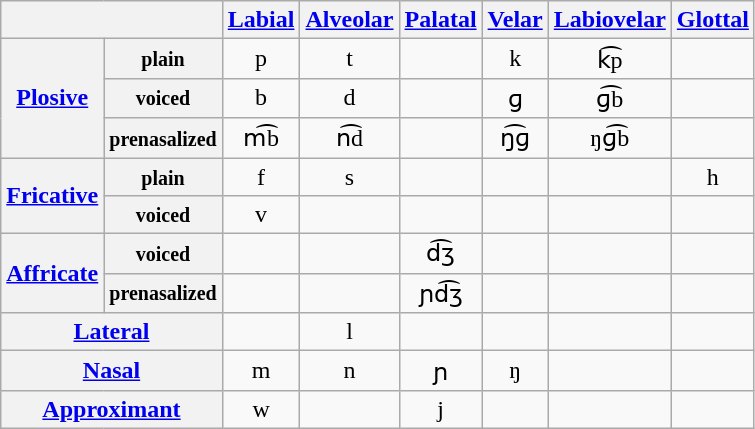<table class="wikitable">
<tr>
<th colspan="2"></th>
<th><a href='#'>Labial</a></th>
<th><a href='#'>Alveolar</a></th>
<th><a href='#'>Palatal</a></th>
<th><a href='#'>Velar</a></th>
<th><a href='#'>Labiovelar</a></th>
<th><a href='#'>Glottal</a></th>
</tr>
<tr align="center">
<th rowspan="3"><a href='#'>Plosive</a></th>
<th><small>plain</small></th>
<td>p</td>
<td>t</td>
<td></td>
<td>k</td>
<td>k͡p</td>
<td></td>
</tr>
<tr align="center">
<th><small>voiced</small></th>
<td>b</td>
<td>d</td>
<td></td>
<td>ɡ</td>
<td>ɡ͡b</td>
<td></td>
</tr>
<tr align="center">
<th><small>prenasalized</small></th>
<td>m͡b</td>
<td>n͡d</td>
<td></td>
<td>ŋ͡ɡ</td>
<td>ŋɡ͡b</td>
<td></td>
</tr>
<tr align="center">
<th rowspan="2"><a href='#'>Fricative</a></th>
<th><small>plain</small></th>
<td>f</td>
<td>s</td>
<td></td>
<td></td>
<td></td>
<td>h</td>
</tr>
<tr align="center">
<th><small>voiced</small></th>
<td>v</td>
<td></td>
<td></td>
<td></td>
<td></td>
<td></td>
</tr>
<tr align="center">
<th rowspan="2"><a href='#'>Affricate</a></th>
<th><small>voiced</small></th>
<td></td>
<td></td>
<td>d͡ʒ</td>
<td></td>
<td></td>
<td></td>
</tr>
<tr align="center">
<th><small>prenasalized</small></th>
<td></td>
<td></td>
<td>ɲd͡ʒ</td>
<td></td>
<td></td>
<td></td>
</tr>
<tr align="center">
<th colspan="2"><a href='#'>Lateral</a></th>
<td></td>
<td>l</td>
<td></td>
<td></td>
<td></td>
<td></td>
</tr>
<tr align="center">
<th colspan="2"><a href='#'>Nasal</a></th>
<td>m</td>
<td>n</td>
<td>ɲ</td>
<td>ŋ</td>
<td></td>
<td></td>
</tr>
<tr align="center">
<th colspan="2"><a href='#'>Approximant</a></th>
<td>w</td>
<td></td>
<td>j</td>
<td></td>
<td></td>
<td></td>
</tr>
</table>
